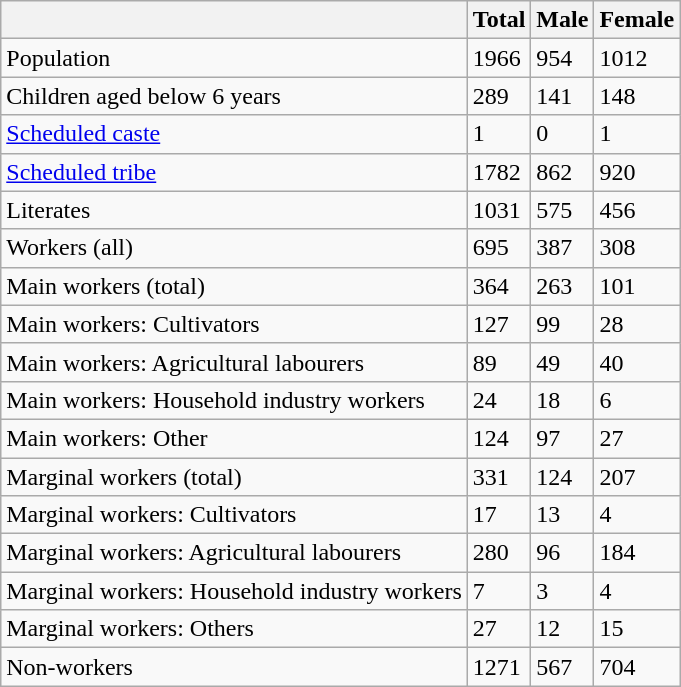<table class="wikitable sortable">
<tr>
<th></th>
<th>Total</th>
<th>Male</th>
<th>Female</th>
</tr>
<tr>
<td>Population</td>
<td>1966</td>
<td>954</td>
<td>1012</td>
</tr>
<tr>
<td>Children aged below 6 years</td>
<td>289</td>
<td>141</td>
<td>148</td>
</tr>
<tr>
<td><a href='#'>Scheduled caste</a></td>
<td>1</td>
<td>0</td>
<td>1</td>
</tr>
<tr>
<td><a href='#'>Scheduled tribe</a></td>
<td>1782</td>
<td>862</td>
<td>920</td>
</tr>
<tr>
<td>Literates</td>
<td>1031</td>
<td>575</td>
<td>456</td>
</tr>
<tr>
<td>Workers (all)</td>
<td>695</td>
<td>387</td>
<td>308</td>
</tr>
<tr>
<td>Main workers (total)</td>
<td>364</td>
<td>263</td>
<td>101</td>
</tr>
<tr>
<td>Main workers: Cultivators</td>
<td>127</td>
<td>99</td>
<td>28</td>
</tr>
<tr>
<td>Main workers: Agricultural labourers</td>
<td>89</td>
<td>49</td>
<td>40</td>
</tr>
<tr>
<td>Main workers: Household industry workers</td>
<td>24</td>
<td>18</td>
<td>6</td>
</tr>
<tr>
<td>Main workers: Other</td>
<td>124</td>
<td>97</td>
<td>27</td>
</tr>
<tr>
<td>Marginal workers (total)</td>
<td>331</td>
<td>124</td>
<td>207</td>
</tr>
<tr>
<td>Marginal workers: Cultivators</td>
<td>17</td>
<td>13</td>
<td>4</td>
</tr>
<tr>
<td>Marginal workers: Agricultural labourers</td>
<td>280</td>
<td>96</td>
<td>184</td>
</tr>
<tr>
<td>Marginal workers: Household industry workers</td>
<td>7</td>
<td>3</td>
<td>4</td>
</tr>
<tr>
<td>Marginal workers: Others</td>
<td>27</td>
<td>12</td>
<td>15</td>
</tr>
<tr>
<td>Non-workers</td>
<td>1271</td>
<td>567</td>
<td>704</td>
</tr>
</table>
